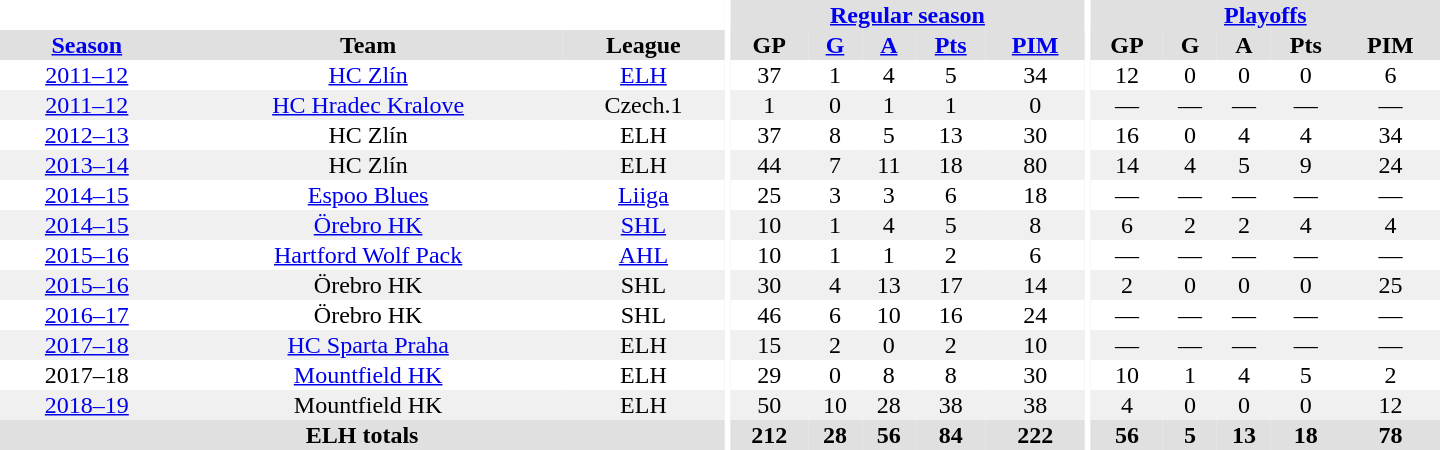<table border="0" cellpadding="1" cellspacing="0" style="text-align:center; width:60em">
<tr bgcolor="#e0e0e0">
<th colspan="3" bgcolor="#ffffff"></th>
<th rowspan="99" bgcolor="#ffffff"></th>
<th colspan="5"><a href='#'>Regular season</a></th>
<th rowspan="99" bgcolor="#ffffff"></th>
<th colspan="5"><a href='#'>Playoffs</a></th>
</tr>
<tr bgcolor="#e0e0e0">
<th><a href='#'>Season</a></th>
<th>Team</th>
<th>League</th>
<th>GP</th>
<th><a href='#'>G</a></th>
<th><a href='#'>A</a></th>
<th><a href='#'>Pts</a></th>
<th><a href='#'>PIM</a></th>
<th>GP</th>
<th>G</th>
<th>A</th>
<th>Pts</th>
<th>PIM</th>
</tr>
<tr>
<td><a href='#'>2011–12</a></td>
<td><a href='#'>HC Zlín</a></td>
<td><a href='#'>ELH</a></td>
<td>37</td>
<td>1</td>
<td>4</td>
<td>5</td>
<td>34</td>
<td>12</td>
<td>0</td>
<td>0</td>
<td>0</td>
<td>6</td>
</tr>
<tr bgcolor="#f0f0f0">
<td><a href='#'>2011–12</a></td>
<td><a href='#'>HC Hradec Kralove</a></td>
<td>Czech.1</td>
<td>1</td>
<td>0</td>
<td>1</td>
<td>1</td>
<td>0</td>
<td>—</td>
<td>—</td>
<td>—</td>
<td>—</td>
<td>—</td>
</tr>
<tr>
<td><a href='#'>2012–13</a></td>
<td>HC Zlín</td>
<td>ELH</td>
<td>37</td>
<td>8</td>
<td>5</td>
<td>13</td>
<td>30</td>
<td>16</td>
<td>0</td>
<td>4</td>
<td>4</td>
<td>34</td>
</tr>
<tr bgcolor="#f0f0f0">
<td><a href='#'>2013–14</a></td>
<td>HC Zlín</td>
<td>ELH</td>
<td>44</td>
<td>7</td>
<td>11</td>
<td>18</td>
<td>80</td>
<td>14</td>
<td>4</td>
<td>5</td>
<td>9</td>
<td>24</td>
</tr>
<tr>
<td><a href='#'>2014–15</a></td>
<td><a href='#'>Espoo Blues</a></td>
<td><a href='#'>Liiga</a></td>
<td>25</td>
<td>3</td>
<td>3</td>
<td>6</td>
<td>18</td>
<td>—</td>
<td>—</td>
<td>—</td>
<td>—</td>
<td>—</td>
</tr>
<tr bgcolor="#f0f0f0">
<td><a href='#'>2014–15</a></td>
<td><a href='#'>Örebro HK</a></td>
<td><a href='#'>SHL</a></td>
<td>10</td>
<td>1</td>
<td>4</td>
<td>5</td>
<td>8</td>
<td>6</td>
<td>2</td>
<td>2</td>
<td>4</td>
<td>4</td>
</tr>
<tr>
<td><a href='#'>2015–16</a></td>
<td><a href='#'>Hartford Wolf Pack</a></td>
<td><a href='#'>AHL</a></td>
<td>10</td>
<td>1</td>
<td>1</td>
<td>2</td>
<td>6</td>
<td>—</td>
<td>—</td>
<td>—</td>
<td>—</td>
<td>—</td>
</tr>
<tr bgcolor="#f0f0f0">
<td><a href='#'>2015–16</a></td>
<td>Örebro HK</td>
<td>SHL</td>
<td>30</td>
<td>4</td>
<td>13</td>
<td>17</td>
<td>14</td>
<td>2</td>
<td>0</td>
<td>0</td>
<td>0</td>
<td>25</td>
</tr>
<tr>
<td><a href='#'>2016–17</a></td>
<td>Örebro HK</td>
<td>SHL</td>
<td>46</td>
<td>6</td>
<td>10</td>
<td>16</td>
<td>24</td>
<td>—</td>
<td>—</td>
<td>—</td>
<td>—</td>
<td>—</td>
</tr>
<tr bgcolor="#f0f0f0">
<td><a href='#'>2017–18</a></td>
<td><a href='#'>HC Sparta Praha</a></td>
<td>ELH</td>
<td>15</td>
<td>2</td>
<td>0</td>
<td>2</td>
<td>10</td>
<td>—</td>
<td>—</td>
<td>—</td>
<td>—</td>
<td>—</td>
</tr>
<tr>
<td>2017–18</td>
<td><a href='#'>Mountfield HK</a></td>
<td>ELH</td>
<td>29</td>
<td>0</td>
<td>8</td>
<td>8</td>
<td>30</td>
<td>10</td>
<td>1</td>
<td>4</td>
<td>5</td>
<td>2</td>
</tr>
<tr bgcolor="#f0f0f0">
<td><a href='#'>2018–19</a></td>
<td>Mountfield HK</td>
<td>ELH</td>
<td>50</td>
<td>10</td>
<td>28</td>
<td>38</td>
<td>38</td>
<td>4</td>
<td>0</td>
<td>0</td>
<td>0</td>
<td>12</td>
</tr>
<tr bgcolor="#e0e0e0">
<th colspan="3">ELH totals</th>
<th>212</th>
<th>28</th>
<th>56</th>
<th>84</th>
<th>222</th>
<th>56</th>
<th>5</th>
<th>13</th>
<th>18</th>
<th>78</th>
</tr>
</table>
